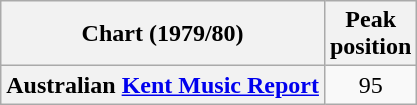<table class="wikitable sortable plainrowheaders">
<tr>
<th scope="col">Chart (1979/80)</th>
<th scope="col">Peak<br>position</th>
</tr>
<tr>
<th scope="row">Australian <a href='#'>Kent Music Report</a></th>
<td style="text-align:center;">95</td>
</tr>
</table>
